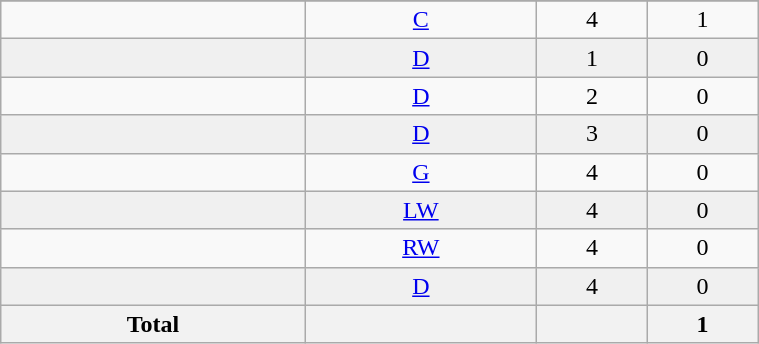<table class="wikitable sortable" width ="40%">
<tr align="center">
</tr>
<tr align="center" bgcolor="">
<td></td>
<td><a href='#'>C</a></td>
<td>4</td>
<td>1</td>
</tr>
<tr align="center" bgcolor="f0f0f0">
<td></td>
<td><a href='#'>D</a></td>
<td>1</td>
<td>0</td>
</tr>
<tr align="center" bgcolor="">
<td></td>
<td><a href='#'>D</a></td>
<td>2</td>
<td>0</td>
</tr>
<tr align="center" bgcolor="f0f0f0">
<td></td>
<td><a href='#'>D</a></td>
<td>3</td>
<td>0</td>
</tr>
<tr align="center" bgcolor="">
<td></td>
<td><a href='#'>G</a></td>
<td>4</td>
<td>0</td>
</tr>
<tr align="center" bgcolor="f0f0f0">
<td></td>
<td><a href='#'>LW</a></td>
<td>4</td>
<td>0</td>
</tr>
<tr align="center" bgcolor="">
<td></td>
<td><a href='#'>RW</a></td>
<td>4</td>
<td>0</td>
</tr>
<tr align="center" bgcolor="f0f0f0">
<td></td>
<td><a href='#'>D</a></td>
<td>4</td>
<td>0</td>
</tr>
<tr>
<th>Total</th>
<th></th>
<th></th>
<th>1</th>
</tr>
</table>
